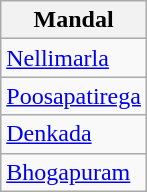<table class="wikitable sortable static-row-numbers static-row-header-hash">
<tr>
<th>Mandal</th>
</tr>
<tr>
<td><a href='#'>Nellimarla</a></td>
</tr>
<tr>
<td><a href='#'>Poosapatirega</a></td>
</tr>
<tr>
<td><a href='#'>Denkada</a></td>
</tr>
<tr>
<td><a href='#'>Bhogapuram</a></td>
</tr>
</table>
